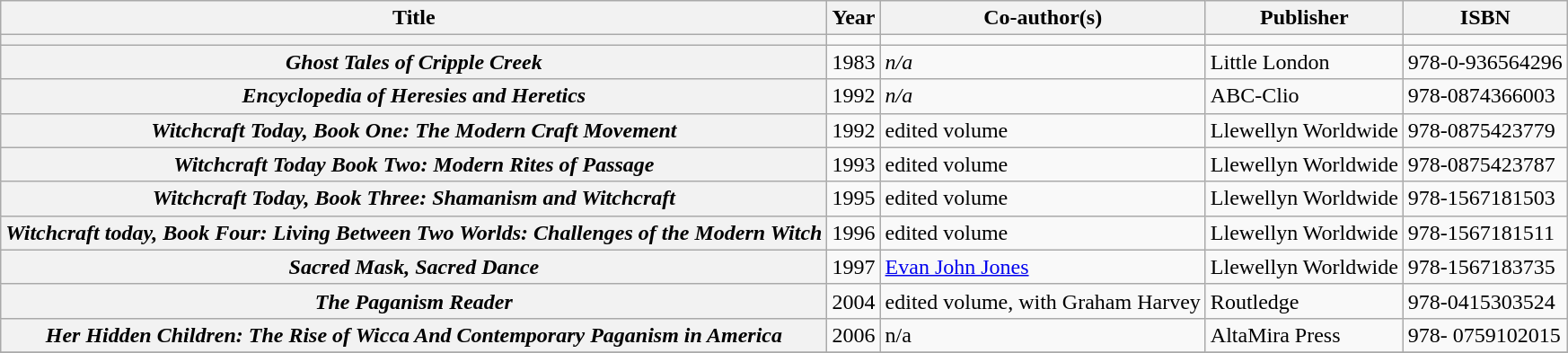<table class="wikitable plainrowheaders sortable">
<tr>
<th scope="col">Title</th>
<th scope="col">Year</th>
<th scope="col">Co-author(s)</th>
<th scope="col">Publisher</th>
<th scope="col" class="unsortable">ISBN</th>
</tr>
<tr>
<th scope="row"><em>   </em></th>
<td></td>
<td></td>
<td></td>
<td></td>
</tr>
<tr>
<th scope="row"><em>Ghost Tales of Cripple Creek</em></th>
<td>1983</td>
<td><em>n/a</em></td>
<td>Little London</td>
<td>978-0-936564296</td>
</tr>
<tr>
<th scope="row"><em>Encyclopedia of Heresies and Heretics</em></th>
<td>1992</td>
<td><em>n/a</em></td>
<td>ABC-Clio</td>
<td>978-0874366003</td>
</tr>
<tr>
<th scope="row"><em>Witchcraft Today, Book One: The Modern Craft Movement</em></th>
<td>1992</td>
<td>edited volume</td>
<td>Llewellyn Worldwide</td>
<td>978-0875423779</td>
</tr>
<tr>
<th scope="row"><em>Witchcraft Today Book Two: Modern Rites of Passage</em></th>
<td>1993</td>
<td>edited volume</td>
<td>Llewellyn Worldwide</td>
<td>978-0875423787</td>
</tr>
<tr>
<th scope="row"><em>Witchcraft Today, Book Three: Shamanism and Witchcraft</em></th>
<td>1995</td>
<td>edited volume</td>
<td>Llewellyn Worldwide</td>
<td>978-1567181503</td>
</tr>
<tr>
<th scope="row"><em>Witchcraft today, Book Four: Living Between Two Worlds: Challenges of the Modern Witch</em></th>
<td>1996</td>
<td>edited volume</td>
<td>Llewellyn Worldwide</td>
<td>978-1567181511</td>
</tr>
<tr>
<th scope="row"><em>Sacred Mask, Sacred Dance</em></th>
<td>1997</td>
<td><a href='#'>Evan John Jones</a></td>
<td>Llewellyn Worldwide</td>
<td>978-1567183735</td>
</tr>
<tr>
<th scope="row"><em>The Paganism Reader</em></th>
<td>2004</td>
<td>edited volume, with Graham Harvey</td>
<td>Routledge</td>
<td>978-0415303524</td>
</tr>
<tr>
<th scope="row"><em>Her Hidden Children: The Rise of Wicca And Contemporary Paganism in America</em></th>
<td>2006</td>
<td>n/a</td>
<td>AltaMira Press</td>
<td>978- 0759102015</td>
</tr>
<tr>
</tr>
</table>
